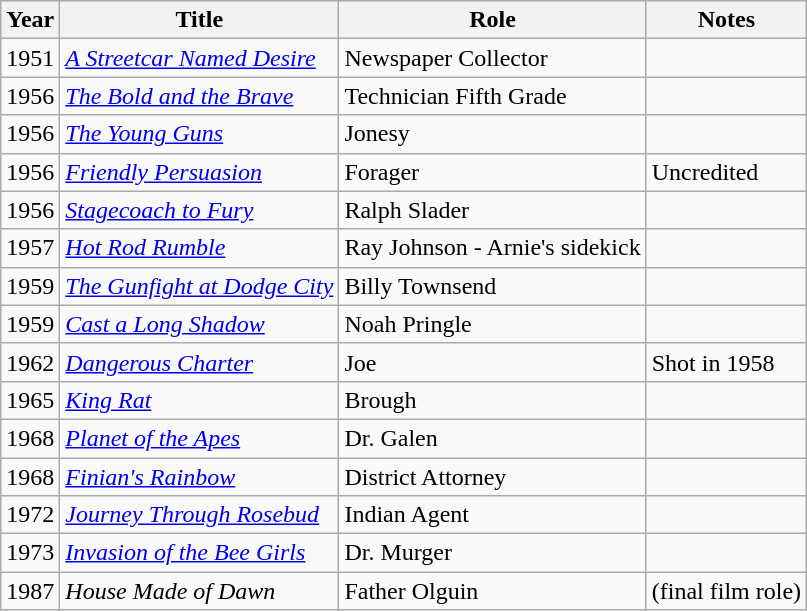<table class="wikitable">
<tr>
<th>Year</th>
<th>Title</th>
<th>Role</th>
<th>Notes</th>
</tr>
<tr>
<td>1951</td>
<td><em><a href='#'>A Streetcar Named Desire</a></em></td>
<td>Newspaper Collector</td>
<td></td>
</tr>
<tr>
<td>1956</td>
<td><em><a href='#'>The Bold and the Brave</a></em></td>
<td>Technician Fifth Grade</td>
<td></td>
</tr>
<tr>
<td>1956</td>
<td><em><a href='#'>The Young Guns</a></em></td>
<td>Jonesy</td>
<td></td>
</tr>
<tr>
<td>1956</td>
<td><em><a href='#'>Friendly Persuasion</a></em></td>
<td>Forager</td>
<td>Uncredited</td>
</tr>
<tr>
<td>1956</td>
<td><em><a href='#'>Stagecoach to Fury</a></em></td>
<td>Ralph Slader</td>
<td></td>
</tr>
<tr>
<td>1957</td>
<td><em><a href='#'>Hot Rod Rumble</a></em></td>
<td>Ray Johnson - Arnie's sidekick</td>
<td></td>
</tr>
<tr>
<td>1959</td>
<td><em><a href='#'>The Gunfight at Dodge City</a></em></td>
<td>Billy Townsend</td>
<td></td>
</tr>
<tr>
<td>1959</td>
<td><em><a href='#'>Cast a Long Shadow</a></em></td>
<td>Noah Pringle</td>
<td></td>
</tr>
<tr>
<td>1962</td>
<td><em><a href='#'>Dangerous Charter</a></em></td>
<td>Joe</td>
<td>Shot in 1958</td>
</tr>
<tr>
<td>1965</td>
<td><em><a href='#'>King Rat</a></em></td>
<td>Brough</td>
<td></td>
</tr>
<tr>
<td>1968</td>
<td><em><a href='#'>Planet of the Apes</a></em></td>
<td>Dr. Galen</td>
<td></td>
</tr>
<tr>
<td>1968</td>
<td><em><a href='#'>Finian's Rainbow</a></em></td>
<td>District Attorney</td>
<td></td>
</tr>
<tr>
<td>1972</td>
<td><em><a href='#'>Journey Through Rosebud</a></em></td>
<td>Indian Agent</td>
<td></td>
</tr>
<tr>
<td>1973</td>
<td><em><a href='#'>Invasion of the Bee Girls</a></em></td>
<td>Dr. Murger</td>
<td></td>
</tr>
<tr>
<td>1987</td>
<td><em>House Made of Dawn</em></td>
<td>Father Olguin</td>
<td>(final film role)</td>
</tr>
</table>
